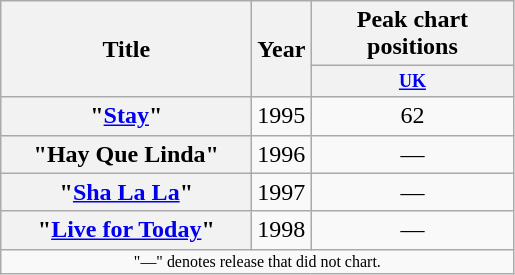<table class="wikitable plainrowheaders" style="text-align:center;" border="1">
<tr>
<th scope="col" rowspan="2" style="width:10em;">Title</th>
<th scope="col" rowspan="2">Year</th>
<th scope="col" colspan="1" style="width:8em;">Peak chart positions</th>
</tr>
<tr>
<th style="width:3em;font-size:75%;"><a href='#'>UK</a></th>
</tr>
<tr>
<th scope="row">"<a href='#'>Stay</a>"</th>
<td rowspan="1">1995</td>
<td>62</td>
</tr>
<tr>
<th scope="row">"Hay Que Linda"</th>
<td rowspan="1">1996</td>
<td>—</td>
</tr>
<tr>
<th scope="row">"<a href='#'>Sha La La</a>"</th>
<td rowspan="1">1997</td>
<td>—</td>
</tr>
<tr>
<th scope="row">"<a href='#'>Live for Today</a>"</th>
<td rowspan="1">1998</td>
<td>—</td>
</tr>
<tr>
<td colspan="10" style="font-size: 8pt">"—" denotes release that did not chart.</td>
</tr>
</table>
